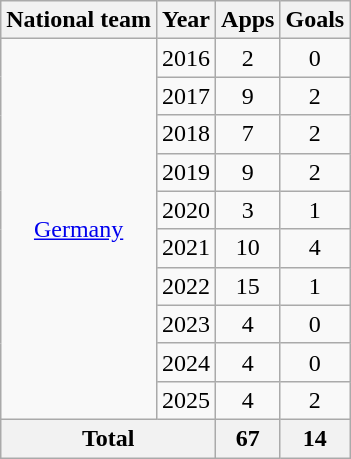<table class="wikitable" style="text-align:center">
<tr>
<th>National team</th>
<th>Year</th>
<th>Apps</th>
<th>Goals</th>
</tr>
<tr>
<td rowspan="10"><a href='#'>Germany</a></td>
<td>2016</td>
<td>2</td>
<td>0</td>
</tr>
<tr>
<td>2017</td>
<td>9</td>
<td>2</td>
</tr>
<tr>
<td>2018</td>
<td>7</td>
<td>2</td>
</tr>
<tr>
<td>2019</td>
<td>9</td>
<td>2</td>
</tr>
<tr>
<td>2020</td>
<td>3</td>
<td>1</td>
</tr>
<tr>
<td>2021</td>
<td>10</td>
<td>4</td>
</tr>
<tr>
<td>2022</td>
<td>15</td>
<td>1</td>
</tr>
<tr>
<td>2023</td>
<td>4</td>
<td>0</td>
</tr>
<tr>
<td>2024</td>
<td>4</td>
<td>0</td>
</tr>
<tr>
<td>2025</td>
<td>4</td>
<td>2</td>
</tr>
<tr>
<th colspan="2">Total</th>
<th>67</th>
<th>14</th>
</tr>
</table>
